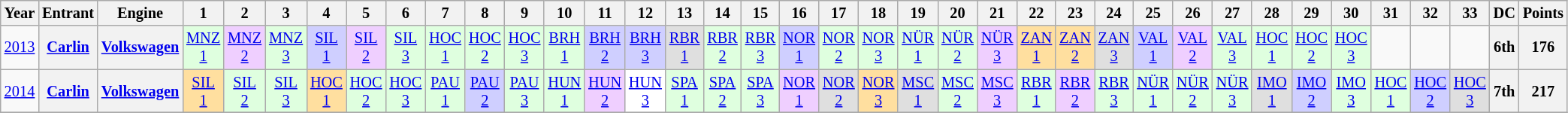<table class="wikitable" style="text-align:center; font-size:85%">
<tr>
<th>Year</th>
<th>Entrant</th>
<th>Engine</th>
<th>1</th>
<th>2</th>
<th>3</th>
<th>4</th>
<th>5</th>
<th>6</th>
<th>7</th>
<th>8</th>
<th>9</th>
<th>10</th>
<th>11</th>
<th>12</th>
<th>13</th>
<th>14</th>
<th>15</th>
<th>16</th>
<th>17</th>
<th>18</th>
<th>19</th>
<th>20</th>
<th>21</th>
<th>22</th>
<th>23</th>
<th>24</th>
<th>25</th>
<th>26</th>
<th>27</th>
<th>28</th>
<th>29</th>
<th>30</th>
<th>31</th>
<th>32</th>
<th>33</th>
<th>DC</th>
<th>Points</th>
</tr>
<tr>
<td><a href='#'>2013</a></td>
<th nowrap><a href='#'>Carlin</a></th>
<th nowrap><a href='#'>Volkswagen</a></th>
<td style="background:#DFFFDF;"><a href='#'>MNZ<br>1</a><br></td>
<td style="background:#EFCFFF;"><a href='#'>MNZ<br>2</a><br></td>
<td style="background:#DFFFDF;"><a href='#'>MNZ<br>3</a><br></td>
<td style="background:#CFCFFF;"><a href='#'>SIL<br>1</a><br></td>
<td style="background:#EFCFFF;"><a href='#'>SIL<br>2</a><br></td>
<td style="background:#DFFFDF;"><a href='#'>SIL<br>3</a><br></td>
<td style="background:#DFFFDF;"><a href='#'>HOC<br>1</a><br></td>
<td style="background:#DFFFDF;"><a href='#'>HOC<br>2</a><br></td>
<td style="background:#DFFFDF;"><a href='#'>HOC<br>3</a><br></td>
<td style="background:#DFFFDF;"><a href='#'>BRH<br>1</a><br></td>
<td style="background:#CFCFFF;"><a href='#'>BRH<br>2</a><br></td>
<td style="background:#CFCFFF;"><a href='#'>BRH<br>3</a><br></td>
<td style="background:#DFDFDF;"><a href='#'>RBR<br>1</a><br></td>
<td style="background:#DFFFDF;"><a href='#'>RBR<br>2</a><br></td>
<td style="background:#DFFFDF;"><a href='#'>RBR<br>3</a><br></td>
<td style="background:#CFCFFF;"><a href='#'>NOR<br>1</a><br></td>
<td style="background:#DFFFDF;"><a href='#'>NOR<br>2</a><br></td>
<td style="background:#DFFFDF;"><a href='#'>NOR<br>3</a><br></td>
<td style="background:#DFFFDF;"><a href='#'>NÜR<br>1</a><br></td>
<td style="background:#DFFFDF;"><a href='#'>NÜR<br>2</a><br></td>
<td style="background:#EFCFFF;"><a href='#'>NÜR<br>3</a><br></td>
<td style="background:#FFDF9F;"><a href='#'>ZAN<br>1</a><br></td>
<td style="background:#FFDF9F;"><a href='#'>ZAN<br>2</a><br></td>
<td style="background:#DFDFDF;"><a href='#'>ZAN<br>3</a><br></td>
<td style="background:#CFCFFF;"><a href='#'>VAL<br>1</a><br></td>
<td style="background:#EFCFFF;"><a href='#'>VAL<br>2</a><br></td>
<td style="background:#DFFFDF;"><a href='#'>VAL<br>3</a><br></td>
<td style="background:#DFFFDF;"><a href='#'>HOC<br>1</a><br></td>
<td style="background:#DFFFDF;"><a href='#'>HOC<br>2</a><br></td>
<td style="background:#DFFFDF;"><a href='#'>HOC<br>3</a><br></td>
<td></td>
<td></td>
<td></td>
<th>6th</th>
<th>176</th>
</tr>
<tr>
<td><a href='#'>2014</a></td>
<th nowrap><a href='#'>Carlin</a></th>
<th nowrap><a href='#'>Volkswagen</a></th>
<td style="background:#FFDF9F;"><a href='#'>SIL<br>1</a><br></td>
<td style="background:#DFFFDF;"><a href='#'>SIL<br>2</a><br></td>
<td style="background:#DFFFDF;"><a href='#'>SIL<br>3</a><br></td>
<td style="background:#FFDF9F;"><a href='#'>HOC<br>1</a><br></td>
<td style="background:#DFFFDF;"><a href='#'>HOC<br>2</a><br></td>
<td style="background:#DFFFDF;"><a href='#'>HOC<br>3</a><br></td>
<td style="background:#DFFFDF;"><a href='#'>PAU<br>1</a><br></td>
<td style="background:#CFCFFF;"><a href='#'>PAU<br>2</a><br></td>
<td style="background:#DFFFDF;"><a href='#'>PAU<br>3</a><br></td>
<td style="background:#DFFFDF;"><a href='#'>HUN<br>1</a><br></td>
<td style="background:#EFCFFF;"><a href='#'>HUN<br>2</a><br></td>
<td style="background:#FFFFFF;"><a href='#'>HUN<br>3</a><br></td>
<td style="background:#DFFFDF;"><a href='#'>SPA<br>1</a><br></td>
<td style="background:#DFFFDF;"><a href='#'>SPA<br>2</a><br></td>
<td style="background:#DFFFDF;"><a href='#'>SPA<br>3</a><br></td>
<td style="background:#EFCFFF;"><a href='#'>NOR<br>1</a><br></td>
<td style="background:#DFDFDF;"><a href='#'>NOR<br>2</a><br></td>
<td style="background:#FFDF9F;"><a href='#'>NOR<br>3</a><br></td>
<td style="background:#DFDFDF;"><a href='#'>MSC<br>1</a><br></td>
<td style="background:#DFFFDF;"><a href='#'>MSC<br>2</a><br></td>
<td style="background:#EFCFFF;"><a href='#'>MSC<br>3</a><br></td>
<td style="background:#DFFFDF;"><a href='#'>RBR<br>1</a><br></td>
<td style="background:#EFCFFF;"><a href='#'>RBR<br>2</a><br></td>
<td style="background:#DFFFDF;"><a href='#'>RBR<br>3</a><br></td>
<td style="background:#DFFFDF;"><a href='#'>NÜR<br>1</a><br></td>
<td style="background:#DFFFDF;"><a href='#'>NÜR<br>2</a><br></td>
<td style="background:#DFFFDF;"><a href='#'>NÜR<br>3</a><br></td>
<td style="background:#DFDFDF;"><a href='#'>IMO<br>1</a><br></td>
<td style="background:#CFCFFF;"><a href='#'>IMO<br>2</a><br></td>
<td style="background:#DFFFDF;"><a href='#'>IMO<br>3</a><br></td>
<td style="background:#DFFFDF;"><a href='#'>HOC<br>1</a><br></td>
<td style="background:#CFCFFF;"><a href='#'>HOC<br>2</a><br></td>
<td style="background:#DFDFDF;"><a href='#'>HOC<br>3</a><br></td>
<th>7th</th>
<th>217</th>
</tr>
<tr>
</tr>
</table>
